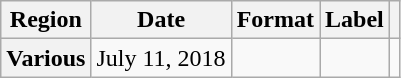<table class="wikitable plainrowheaders">
<tr>
<th scope="col">Region</th>
<th scope="col">Date</th>
<th scope="col">Format</th>
<th scope="col">Label</th>
<th scope="col"></th>
</tr>
<tr>
<th scope="row">Various</th>
<td>July 11, 2018</td>
<td></td>
<td></td>
<td></td>
</tr>
</table>
